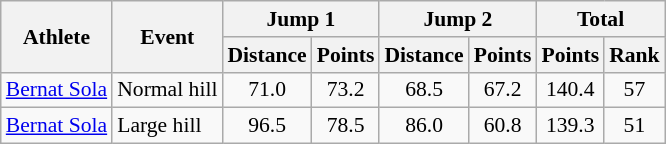<table class="wikitable" style="font-size:90%">
<tr>
<th rowspan="2">Athlete</th>
<th rowspan="2">Event</th>
<th colspan="2">Jump 1</th>
<th colspan="2">Jump 2</th>
<th colspan="2">Total</th>
</tr>
<tr>
<th>Distance</th>
<th>Points</th>
<th>Distance</th>
<th>Points</th>
<th>Points</th>
<th>Rank</th>
</tr>
<tr>
<td><a href='#'>Bernat Sola</a></td>
<td>Normal hill</td>
<td align="center">71.0</td>
<td align="center">73.2</td>
<td align="center">68.5</td>
<td align="center">67.2</td>
<td align="center">140.4</td>
<td align="center">57</td>
</tr>
<tr>
<td><a href='#'>Bernat Sola</a></td>
<td rowspan="4">Large hill</td>
<td align="center">96.5</td>
<td align="center">78.5</td>
<td align="center">86.0</td>
<td align="center">60.8</td>
<td align="center">139.3</td>
<td align="center">51</td>
</tr>
</table>
